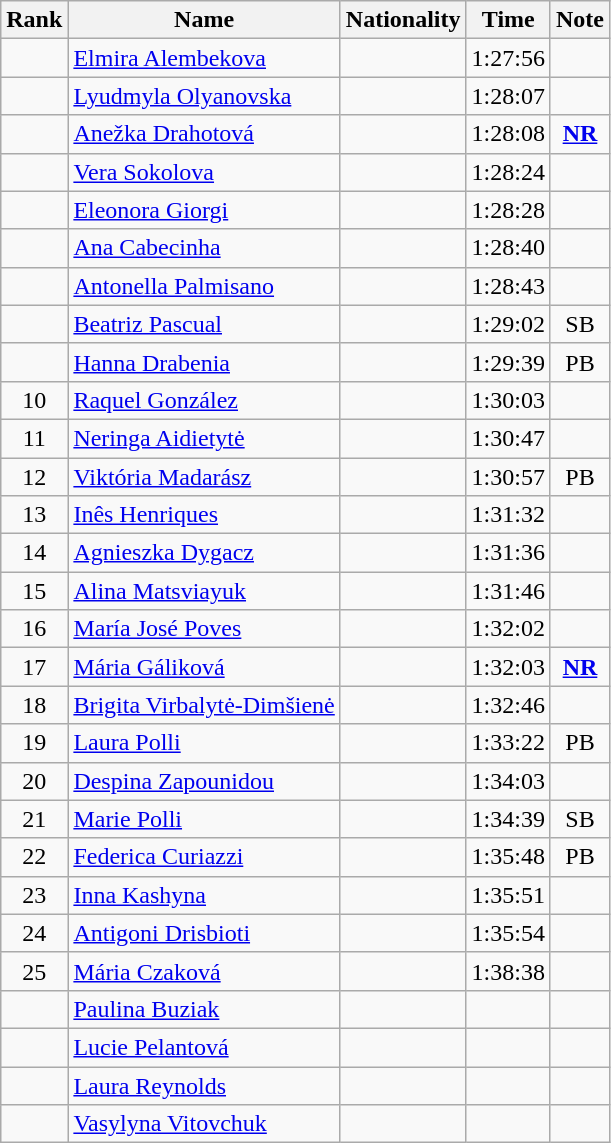<table class="wikitable sortable" style="text-align:center">
<tr>
<th>Rank</th>
<th>Name</th>
<th>Nationality</th>
<th>Time</th>
<th>Note</th>
</tr>
<tr>
<td></td>
<td align=left><a href='#'>Elmira Alembekova</a></td>
<td align=left></td>
<td>1:27:56</td>
<td></td>
</tr>
<tr>
<td></td>
<td align=left><a href='#'>Lyudmyla Olyanovska</a></td>
<td align=left></td>
<td>1:28:07</td>
<td></td>
</tr>
<tr>
<td></td>
<td align=left><a href='#'>Anežka Drahotová</a></td>
<td align=left></td>
<td>1:28:08</td>
<td><strong><a href='#'>NR</a></strong></td>
</tr>
<tr>
<td></td>
<td align=left><a href='#'>Vera Sokolova</a></td>
<td align=left></td>
<td>1:28:24</td>
<td></td>
</tr>
<tr>
<td></td>
<td align=left><a href='#'>Eleonora Giorgi</a></td>
<td align=left></td>
<td>1:28:28</td>
<td></td>
</tr>
<tr>
<td></td>
<td align=left><a href='#'>Ana Cabecinha</a></td>
<td align=left></td>
<td>1:28:40</td>
<td></td>
</tr>
<tr>
<td></td>
<td align=left><a href='#'>Antonella Palmisano</a></td>
<td align=left></td>
<td>1:28:43</td>
<td></td>
</tr>
<tr>
<td></td>
<td align=left><a href='#'>Beatriz Pascual</a></td>
<td align=left></td>
<td>1:29:02</td>
<td>SB</td>
</tr>
<tr>
<td></td>
<td align=left><a href='#'>Hanna Drabenia</a></td>
<td align=left></td>
<td>1:29:39</td>
<td>PB</td>
</tr>
<tr>
<td>10</td>
<td align=left><a href='#'>Raquel González</a></td>
<td align=left></td>
<td>1:30:03</td>
<td></td>
</tr>
<tr>
<td>11</td>
<td align=left><a href='#'>Neringa Aidietytė</a></td>
<td align=left></td>
<td>1:30:47</td>
<td></td>
</tr>
<tr>
<td>12</td>
<td align=left><a href='#'>Viktória Madarász</a></td>
<td align=left></td>
<td>1:30:57</td>
<td>PB</td>
</tr>
<tr>
<td>13</td>
<td align=left><a href='#'>Inês Henriques</a></td>
<td align=left></td>
<td>1:31:32</td>
<td></td>
</tr>
<tr>
<td>14</td>
<td align=left><a href='#'>Agnieszka Dygacz</a></td>
<td align=left></td>
<td>1:31:36</td>
<td></td>
</tr>
<tr>
<td>15</td>
<td align=left><a href='#'>Alina Matsviayuk</a></td>
<td align=left></td>
<td>1:31:46</td>
<td></td>
</tr>
<tr>
<td>16</td>
<td align=left><a href='#'>María José Poves</a></td>
<td align=left></td>
<td>1:32:02</td>
<td></td>
</tr>
<tr>
<td>17</td>
<td align=left><a href='#'>Mária Gáliková</a></td>
<td align=left></td>
<td>1:32:03</td>
<td><strong><a href='#'>NR</a></strong></td>
</tr>
<tr>
<td>18</td>
<td align=left><a href='#'>Brigita Virbalytė-Dimšienė</a></td>
<td align=left></td>
<td>1:32:46</td>
<td></td>
</tr>
<tr>
<td>19</td>
<td align=left><a href='#'>Laura Polli</a></td>
<td align=left></td>
<td>1:33:22</td>
<td>PB</td>
</tr>
<tr>
<td>20</td>
<td align=left><a href='#'>Despina Zapounidou</a></td>
<td align=left></td>
<td>1:34:03</td>
<td></td>
</tr>
<tr>
<td>21</td>
<td align=left><a href='#'>Marie Polli</a></td>
<td align=left></td>
<td>1:34:39</td>
<td>SB</td>
</tr>
<tr>
<td>22</td>
<td align=left><a href='#'>Federica Curiazzi</a></td>
<td align=left></td>
<td>1:35:48</td>
<td>PB</td>
</tr>
<tr>
<td>23</td>
<td align=left><a href='#'>Inna Kashyna</a></td>
<td align=left></td>
<td>1:35:51</td>
<td></td>
</tr>
<tr>
<td>24</td>
<td align=left><a href='#'>Antigoni Drisbioti</a></td>
<td align=left></td>
<td>1:35:54</td>
<td></td>
</tr>
<tr>
<td>25</td>
<td align=left><a href='#'>Mária Czaková</a></td>
<td align=left></td>
<td>1:38:38</td>
<td></td>
</tr>
<tr>
<td></td>
<td align=left><a href='#'>Paulina Buziak</a></td>
<td align=left></td>
<td></td>
<td></td>
</tr>
<tr>
<td></td>
<td align=left><a href='#'>Lucie Pelantová</a></td>
<td align=left></td>
<td></td>
<td></td>
</tr>
<tr>
<td></td>
<td align=left><a href='#'>Laura Reynolds</a></td>
<td align=left></td>
<td></td>
<td></td>
</tr>
<tr>
<td></td>
<td align=left><a href='#'>Vasylyna Vitovchuk</a></td>
<td align=left></td>
<td></td>
<td></td>
</tr>
</table>
